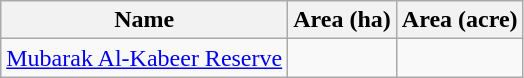<table class="wikitable sortable">
<tr>
<th scope="col" align=left>Name</th>
<th scope="col">Area (ha)</th>
<th scope="col">Area (acre)</th>
</tr>
<tr ---->
<td><a href='#'>Mubarak Al-Kabeer Reserve</a></td>
<td></td>
</tr>
</table>
